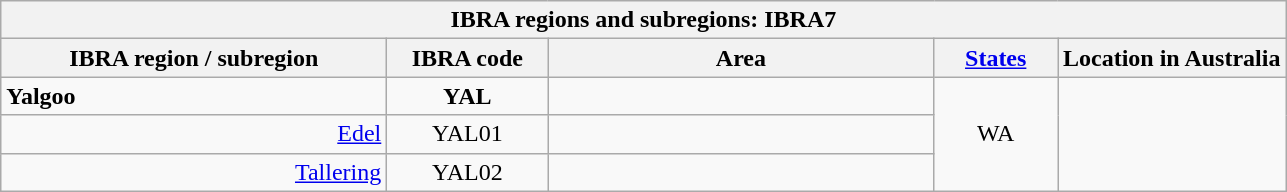<table class="wikitable sortable">
<tr>
<th rowwidth=100px colspan=5>IBRA regions and subregions: IBRA7</th>
</tr>
<tr>
<th scope="col" width="250px">IBRA region / subregion</th>
<th scope="col" width="100px">IBRA code</th>
<th scope="col" width="250px">Area</th>
<th scope="col" width="75px"><a href='#'>States</a></th>
<th>Location in Australia</th>
</tr>
<tr>
<td><strong>Yalgoo</strong></td>
<td align="center"><strong>YAL</strong></td>
<td align="right"><strong></strong></td>
<td align="center" rowspan=3>WA</td>
<td align="center" rowspan=3></td>
</tr>
<tr>
<td align="right"><a href='#'>Edel</a></td>
<td align="center">YAL01</td>
<td align="right"></td>
</tr>
<tr>
<td align="right"><a href='#'>Tallering</a></td>
<td align="center">YAL02</td>
<td align="right"></td>
</tr>
</table>
